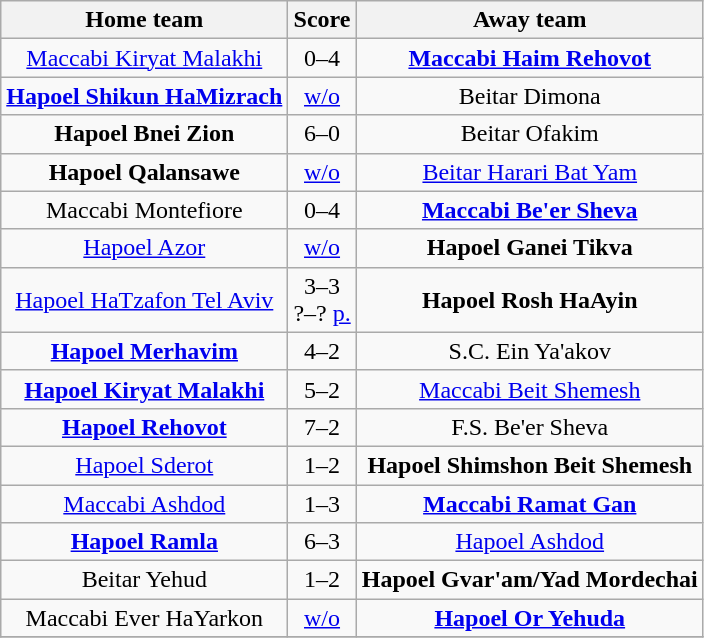<table class="wikitable" style="text-align:center">
<tr>
<th>Home team</th>
<th>Score</th>
<th>Away team</th>
</tr>
<tr>
<td><a href='#'>Maccabi Kiryat Malakhi</a></td>
<td>0–4</td>
<td><strong><a href='#'>Maccabi Haim Rehovot</a></strong></td>
</tr>
<tr>
<td><strong><a href='#'>Hapoel Shikun HaMizrach</a></strong></td>
<td><a href='#'>w/o</a></td>
<td>Beitar Dimona</td>
</tr>
<tr>
<td><strong>Hapoel Bnei Zion</strong></td>
<td>6–0</td>
<td>Beitar Ofakim</td>
</tr>
<tr>
<td><strong>Hapoel Qalansawe</strong></td>
<td><a href='#'>w/o</a></td>
<td><a href='#'>Beitar Harari Bat Yam</a></td>
</tr>
<tr>
<td>Maccabi Montefiore</td>
<td>0–4</td>
<td><strong><a href='#'>Maccabi Be'er Sheva</a></strong></td>
</tr>
<tr>
<td><a href='#'>Hapoel Azor</a></td>
<td><a href='#'>w/o</a> <br> </td>
<td><strong>Hapoel Ganei Tikva</strong></td>
</tr>
<tr>
<td><a href='#'>Hapoel HaTzafon Tel Aviv</a></td>
<td>3–3  <br>?–? <a href='#'>p.</a></td>
<td><strong>Hapoel Rosh HaAyin</strong></td>
</tr>
<tr>
<td><strong><a href='#'>Hapoel Merhavim</a></strong></td>
<td>4–2</td>
<td>S.C. Ein Ya'akov</td>
</tr>
<tr>
<td><strong><a href='#'>Hapoel Kiryat Malakhi</a></strong></td>
<td>5–2</td>
<td><a href='#'>Maccabi Beit Shemesh</a></td>
</tr>
<tr>
<td><strong><a href='#'>Hapoel Rehovot</a></strong></td>
<td>7–2</td>
<td>F.S. Be'er Sheva</td>
</tr>
<tr>
<td><a href='#'>Hapoel Sderot</a></td>
<td>1–2</td>
<td><strong>Hapoel Shimshon Beit Shemesh</strong></td>
</tr>
<tr>
<td><a href='#'>Maccabi Ashdod</a></td>
<td>1–3</td>
<td><strong><a href='#'>Maccabi Ramat Gan</a></strong></td>
</tr>
<tr>
<td><strong><a href='#'>Hapoel Ramla</a></strong></td>
<td>6–3</td>
<td><a href='#'>Hapoel Ashdod</a></td>
</tr>
<tr>
<td>Beitar Yehud</td>
<td>1–2</td>
<td><strong>Hapoel Gvar'am/Yad Mordechai</strong></td>
</tr>
<tr>
<td>Maccabi Ever HaYarkon</td>
<td><a href='#'>w/o</a> <br> </td>
<td><strong><a href='#'>Hapoel Or Yehuda</a></strong></td>
</tr>
<tr>
</tr>
</table>
